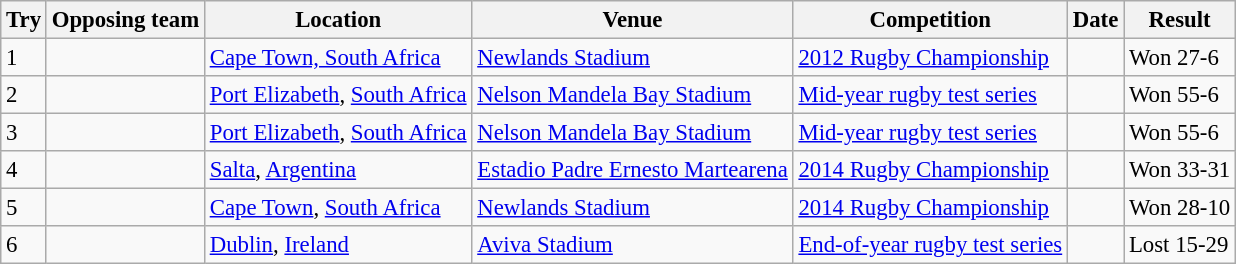<table class="wikitable sortable" style="font-size:95%">
<tr>
<th>Try</th>
<th>Opposing team</th>
<th>Location</th>
<th>Venue</th>
<th>Competition</th>
<th>Date</th>
<th>Result</th>
</tr>
<tr>
<td>1</td>
<td></td>
<td><a href='#'>Cape Town, South Africa</a></td>
<td><a href='#'>Newlands Stadium</a></td>
<td><a href='#'>2012 Rugby Championship</a></td>
<td></td>
<td>Won 27-6</td>
</tr>
<tr>
<td>2</td>
<td></td>
<td><a href='#'>Port Elizabeth</a>, <a href='#'>South Africa</a></td>
<td><a href='#'>Nelson Mandela Bay Stadium</a></td>
<td><a href='#'>Mid-year rugby test series</a></td>
<td></td>
<td>Won 55-6</td>
</tr>
<tr>
<td>3</td>
<td></td>
<td><a href='#'>Port Elizabeth</a>, <a href='#'>South Africa</a></td>
<td><a href='#'>Nelson Mandela Bay Stadium</a></td>
<td><a href='#'>Mid-year rugby test series</a></td>
<td></td>
<td>Won 55-6</td>
</tr>
<tr>
<td>4</td>
<td></td>
<td><a href='#'>Salta</a>, <a href='#'>Argentina</a></td>
<td><a href='#'>Estadio Padre Ernesto Martearena</a></td>
<td><a href='#'>2014 Rugby Championship</a></td>
<td></td>
<td>Won 33-31</td>
</tr>
<tr>
<td>5</td>
<td></td>
<td><a href='#'>Cape Town</a>, <a href='#'>South Africa</a></td>
<td><a href='#'>Newlands Stadium</a></td>
<td><a href='#'>2014 Rugby Championship</a></td>
<td></td>
<td>Won 28-10</td>
</tr>
<tr>
<td>6</td>
<td></td>
<td><a href='#'>Dublin</a>, <a href='#'>Ireland</a></td>
<td><a href='#'>Aviva Stadium</a></td>
<td><a href='#'>End-of-year rugby test series</a></td>
<td></td>
<td>Lost 15-29</td>
</tr>
</table>
